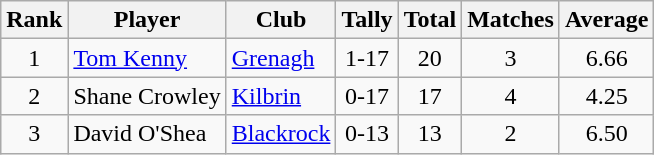<table class="wikitable">
<tr>
<th>Rank</th>
<th>Player</th>
<th>Club</th>
<th>Tally</th>
<th>Total</th>
<th>Matches</th>
<th>Average</th>
</tr>
<tr>
<td rowspan=1 align=center>1</td>
<td><a href='#'>Tom Kenny</a></td>
<td><a href='#'>Grenagh</a></td>
<td align=center>1-17</td>
<td align=center>20</td>
<td align=center>3</td>
<td align=center>6.66</td>
</tr>
<tr>
<td rowspan=1 align=center>2</td>
<td>Shane Crowley</td>
<td><a href='#'>Kilbrin</a></td>
<td align=center>0-17</td>
<td align=center>17</td>
<td align=center>4</td>
<td align=center>4.25</td>
</tr>
<tr>
<td rowspan=1 align=center>3</td>
<td>David O'Shea</td>
<td><a href='#'>Blackrock</a></td>
<td align=center>0-13</td>
<td align=center>13</td>
<td align=center>2</td>
<td align=center>6.50</td>
</tr>
</table>
